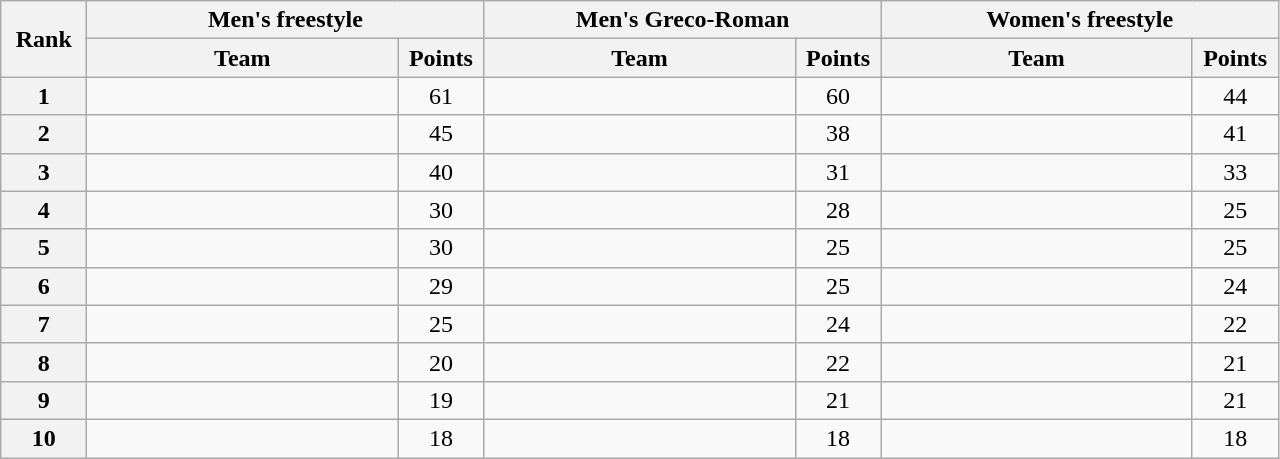<table class="wikitable" style="text-align:center;">
<tr>
<th width=50 rowspan="2">Rank</th>
<th colspan="2">Men's freestyle</th>
<th colspan="2">Men's Greco-Roman</th>
<th colspan="2">Women's freestyle</th>
</tr>
<tr>
<th width=200>Team</th>
<th width=50>Points</th>
<th width=200>Team</th>
<th width=50>Points</th>
<th width=200>Team</th>
<th width=50>Points</th>
</tr>
<tr>
<th>1</th>
<td align=left></td>
<td>61</td>
<td align=left></td>
<td>60</td>
<td align=left></td>
<td>44</td>
</tr>
<tr>
<th>2</th>
<td align=left></td>
<td>45</td>
<td align=left></td>
<td>38</td>
<td align=left></td>
<td>41</td>
</tr>
<tr>
<th>3</th>
<td align=left></td>
<td>40</td>
<td align=left></td>
<td>31</td>
<td align=left></td>
<td>33</td>
</tr>
<tr>
<th>4</th>
<td align=left></td>
<td>30</td>
<td align=left></td>
<td>28</td>
<td align=left></td>
<td>25</td>
</tr>
<tr>
<th>5</th>
<td align=left></td>
<td>30</td>
<td align=left></td>
<td>25</td>
<td align=left></td>
<td>25</td>
</tr>
<tr>
<th>6</th>
<td align=left></td>
<td>29</td>
<td align=left></td>
<td>25</td>
<td align=left></td>
<td>24</td>
</tr>
<tr>
<th>7</th>
<td align=left></td>
<td>25</td>
<td align=left></td>
<td>24</td>
<td align=left></td>
<td>22</td>
</tr>
<tr>
<th>8</th>
<td align=left></td>
<td>20</td>
<td align=left></td>
<td>22</td>
<td align=left></td>
<td>21</td>
</tr>
<tr>
<th>9</th>
<td align=left></td>
<td>19</td>
<td align=left></td>
<td>21</td>
<td align=left></td>
<td>21</td>
</tr>
<tr>
<th>10</th>
<td align=left></td>
<td>18</td>
<td align=left></td>
<td>18</td>
<td align=left></td>
<td>18</td>
</tr>
</table>
